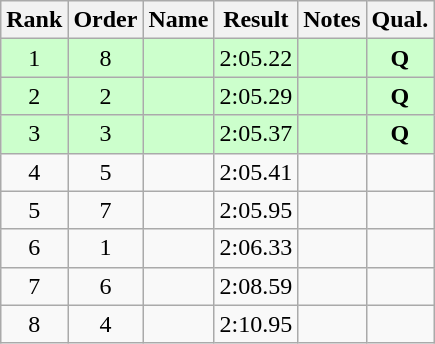<table class="wikitable sortable" style="text-align:center">
<tr>
<th>Rank</th>
<th>Order</th>
<th>Name</th>
<th>Result</th>
<th>Notes</th>
<th>Qual.</th>
</tr>
<tr style="background:#cfc;">
<td>1</td>
<td>8</td>
<td align="left"></td>
<td>2:05.22</td>
<td></td>
<td><strong>Q</strong></td>
</tr>
<tr style="background:#cfc;">
<td>2</td>
<td>2</td>
<td align="left"></td>
<td>2:05.29</td>
<td></td>
<td><strong>Q</strong></td>
</tr>
<tr style="background:#cfc;">
<td>3</td>
<td>3</td>
<td align="left"></td>
<td>2:05.37</td>
<td></td>
<td><strong>Q</strong></td>
</tr>
<tr>
<td>4</td>
<td>5</td>
<td align="left"></td>
<td>2:05.41</td>
<td></td>
<td></td>
</tr>
<tr>
<td>5</td>
<td>7</td>
<td align="left"></td>
<td>2:05.95</td>
<td></td>
<td></td>
</tr>
<tr>
<td>6</td>
<td>1</td>
<td align="left"></td>
<td>2:06.33</td>
<td></td>
<td></td>
</tr>
<tr>
<td>7</td>
<td>6</td>
<td align="left"></td>
<td>2:08.59</td>
<td></td>
<td></td>
</tr>
<tr>
<td>8</td>
<td>4</td>
<td align="left"></td>
<td>2:10.95</td>
<td></td>
<td></td>
</tr>
</table>
